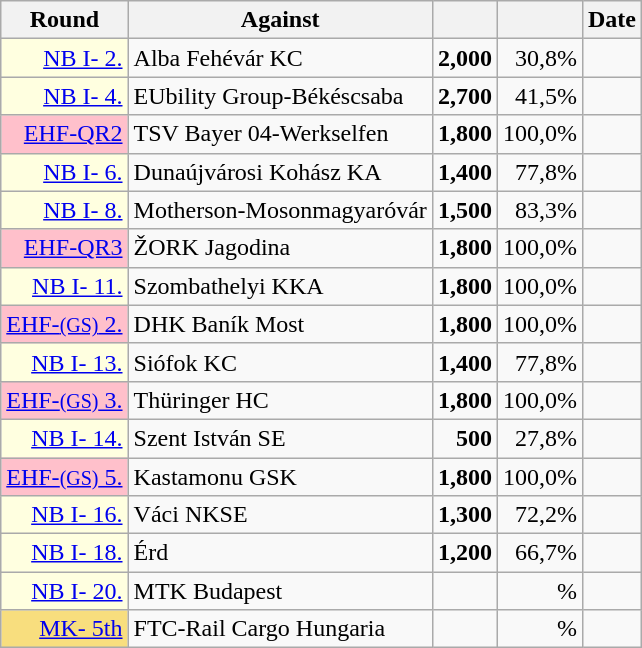<table class="wikitable sortable" style=text-align:right collapsible collapsed">
<tr>
<th>Round</th>
<th>Against</th>
<th></th>
<th></th>
<th>Date</th>
</tr>
<tr>
<td bgcolor=ffffe0><a href='#'>NB I- 2.</a></td>
<td align="left">Alba Fehévár KC</td>
<td><strong>2,000</strong></td>
<td> 30,8%</td>
<td></td>
</tr>
<tr>
<td bgcolor=ffffe0><a href='#'>NB I- 4.</a></td>
<td align="left">EUbility Group-Békéscsaba</td>
<td><strong>2,700</strong></td>
<td> 41,5%</td>
<td></td>
</tr>
<tr>
<td bgcolor=ffc0cb><a href='#'>EHF-QR2</a></td>
<td align="left">TSV Bayer 04-Werkselfen </td>
<td><strong>1,800</strong></td>
<td> 100,0%</td>
<td></td>
</tr>
<tr>
<td bgcolor=ffffe0><a href='#'>NB I- 6.</a></td>
<td align="left">Dunaújvárosi Kohász KA</td>
<td><strong>1,400</strong></td>
<td> 77,8%</td>
<td></td>
</tr>
<tr>
<td bgcolor=ffffe0><a href='#'>NB I- 8.</a></td>
<td align="left">Motherson-Mosonmagyaróvár</td>
<td><strong>1,500</strong></td>
<td> 83,3%</td>
<td></td>
</tr>
<tr>
<td bgcolor=ffc0cb><a href='#'>EHF-QR3</a></td>
<td align="left">ŽORK Jagodina </td>
<td><strong>1,800</strong></td>
<td> 100,0%</td>
<td></td>
</tr>
<tr>
<td bgcolor=ffffe0><a href='#'>NB I- 11.</a></td>
<td align="left">Szombathelyi KKA</td>
<td><strong>1,800</strong></td>
<td> 100,0%</td>
<td></td>
</tr>
<tr>
<td bgcolor=ffc0cb><a href='#'>EHF-<small>(GS)</small> 2.</a></td>
<td align="left">DHK Baník Most </td>
<td><strong>1,800</strong></td>
<td> 100,0%</td>
<td></td>
</tr>
<tr>
<td bgcolor=ffffe0><a href='#'>NB I- 13.</a></td>
<td align="left">Siófok KC</td>
<td><strong>1,400</strong></td>
<td> 77,8%</td>
<td></td>
</tr>
<tr>
<td bgcolor=ffc0cb><a href='#'>EHF-<small>(GS)</small> 3.</a></td>
<td align="left">Thüringer HC </td>
<td><strong>1,800</strong></td>
<td> 100,0%</td>
<td></td>
</tr>
<tr>
<td bgcolor=ffffe0><a href='#'>NB I- 14.</a></td>
<td align="left">Szent István SE</td>
<td><strong>500</strong></td>
<td> 27,8%</td>
<td></td>
</tr>
<tr>
<td bgcolor=ffc0cb><a href='#'>EHF-<small>(GS)</small> 5.</a></td>
<td align="left">Kastamonu GSK </td>
<td><strong>1,800</strong></td>
<td> 100,0%</td>
<td></td>
</tr>
<tr>
<td bgcolor=ffffe0><a href='#'>NB I- 16.</a></td>
<td align="left">Váci NKSE</td>
<td><strong>1,300</strong></td>
<td> 72,2%</td>
<td></td>
</tr>
<tr>
<td bgcolor=ffffe0><a href='#'>NB I- 18.</a></td>
<td align="left">Érd</td>
<td><strong>1,200</strong></td>
<td> 66,7%</td>
<td></td>
</tr>
<tr>
<td bgcolor=ffffe0><a href='#'>NB I- 20.</a></td>
<td align="left">MTK Budapest</td>
<td></td>
<td> %</td>
<td></td>
</tr>
<tr>
<td bgcolor=f8de7e><a href='#'>MK- 5th</a></td>
<td align="left">FTC-Rail Cargo Hungaria</td>
<td></td>
<td> %</td>
<td></td>
</tr>
</table>
